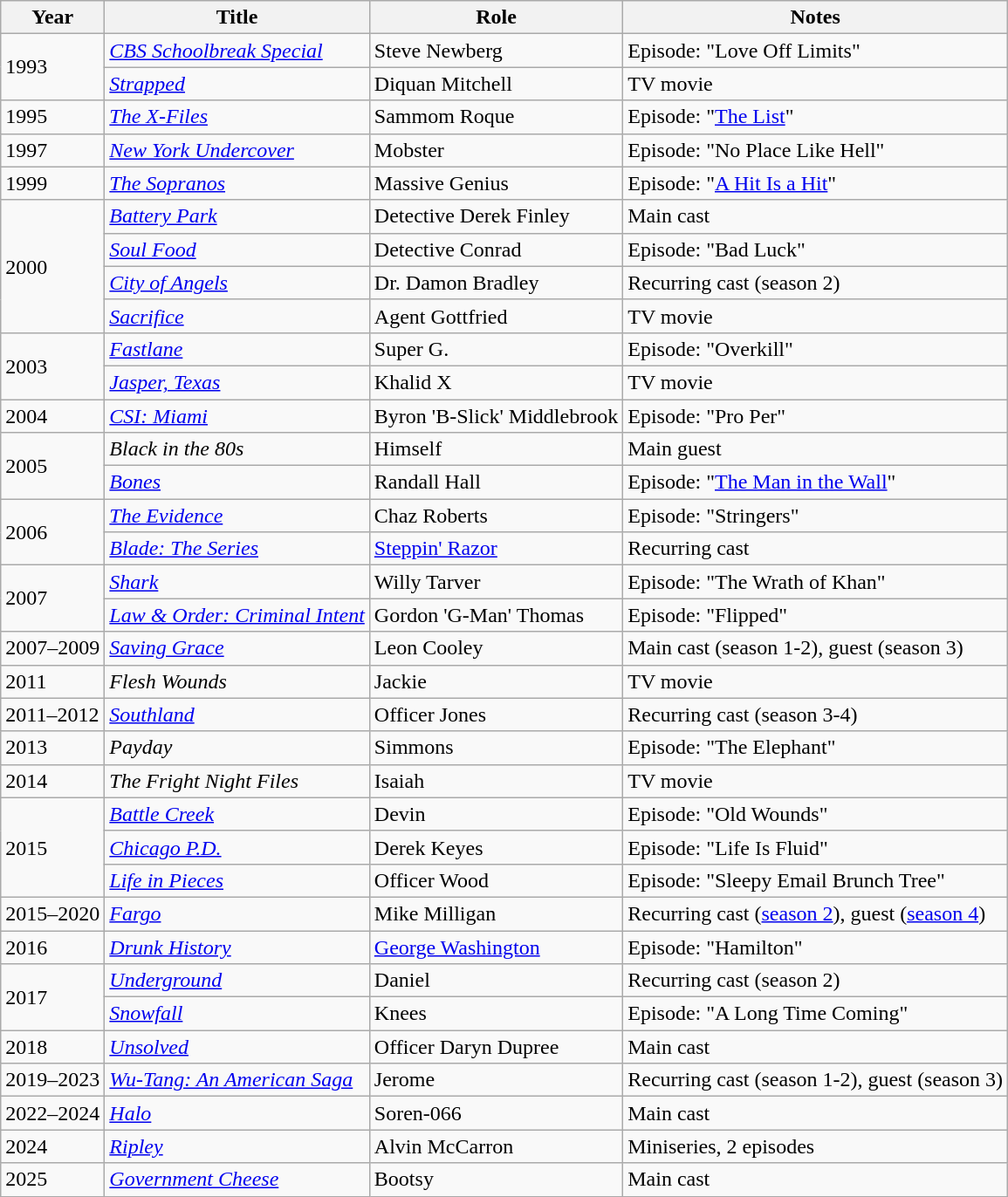<table class="wikitable sortable">
<tr>
<th>Year</th>
<th>Title</th>
<th>Role</th>
<th>Notes</th>
</tr>
<tr>
<td rowspan=2>1993</td>
<td><em><a href='#'>CBS Schoolbreak Special</a></em></td>
<td>Steve Newberg</td>
<td>Episode: "Love Off Limits"</td>
</tr>
<tr>
<td><em><a href='#'>Strapped</a></em></td>
<td>Diquan Mitchell</td>
<td>TV movie</td>
</tr>
<tr>
<td>1995</td>
<td><em><a href='#'>The X-Files</a></em></td>
<td>Sammom Roque</td>
<td>Episode: "<a href='#'>The List</a>"</td>
</tr>
<tr>
<td>1997</td>
<td><em><a href='#'>New York Undercover</a></em></td>
<td>Mobster</td>
<td>Episode: "No Place Like Hell"</td>
</tr>
<tr>
<td>1999</td>
<td><em><a href='#'>The Sopranos</a></em></td>
<td>Massive Genius</td>
<td>Episode: "<a href='#'>A Hit Is a Hit</a>"</td>
</tr>
<tr>
<td rowspan=4>2000</td>
<td><em><a href='#'>Battery Park</a></em></td>
<td>Detective Derek Finley</td>
<td>Main cast</td>
</tr>
<tr>
<td><em><a href='#'>Soul Food</a></em></td>
<td>Detective Conrad</td>
<td>Episode: "Bad Luck"</td>
</tr>
<tr>
<td><em><a href='#'>City of Angels</a></em></td>
<td>Dr. Damon Bradley</td>
<td>Recurring cast (season 2)</td>
</tr>
<tr>
<td><em><a href='#'>Sacrifice</a></em></td>
<td>Agent Gottfried</td>
<td>TV movie</td>
</tr>
<tr>
<td rowspan=2>2003</td>
<td><em><a href='#'>Fastlane</a></em></td>
<td>Super G.</td>
<td>Episode: "Overkill"</td>
</tr>
<tr>
<td><em><a href='#'>Jasper, Texas</a></em></td>
<td>Khalid X</td>
<td>TV movie</td>
</tr>
<tr>
<td>2004</td>
<td><em><a href='#'>CSI: Miami</a></em></td>
<td>Byron 'B-Slick' Middlebrook</td>
<td>Episode: "Pro Per"</td>
</tr>
<tr>
<td rowspan=2>2005</td>
<td><em>Black in the 80s</em></td>
<td>Himself</td>
<td>Main guest</td>
</tr>
<tr>
<td><em><a href='#'>Bones</a></em></td>
<td>Randall Hall</td>
<td>Episode: "<a href='#'>The Man in the Wall</a>"</td>
</tr>
<tr>
<td rowspan=2>2006</td>
<td><em><a href='#'>The Evidence</a></em></td>
<td>Chaz Roberts</td>
<td>Episode: "Stringers"</td>
</tr>
<tr>
<td><em><a href='#'>Blade: The Series</a></em></td>
<td><a href='#'>Steppin' Razor</a></td>
<td>Recurring cast</td>
</tr>
<tr>
<td rowspan=2>2007</td>
<td><em><a href='#'>Shark</a></em></td>
<td>Willy Tarver</td>
<td>Episode: "The Wrath of Khan"</td>
</tr>
<tr>
<td><em><a href='#'>Law & Order: Criminal Intent</a></em></td>
<td>Gordon 'G-Man' Thomas</td>
<td>Episode: "Flipped"</td>
</tr>
<tr>
<td>2007–2009</td>
<td><em><a href='#'>Saving Grace</a></em></td>
<td>Leon Cooley</td>
<td>Main cast (season 1-2), guest (season 3)</td>
</tr>
<tr>
<td>2011</td>
<td><em>Flesh Wounds</em></td>
<td>Jackie</td>
<td>TV movie</td>
</tr>
<tr>
<td>2011–2012</td>
<td><em><a href='#'>Southland</a></em></td>
<td>Officer Jones</td>
<td>Recurring cast (season 3-4)</td>
</tr>
<tr>
<td>2013</td>
<td><em>Payday</em></td>
<td>Simmons</td>
<td>Episode: "The Elephant"</td>
</tr>
<tr>
<td>2014</td>
<td><em>The Fright Night Files</em></td>
<td>Isaiah</td>
<td>TV movie</td>
</tr>
<tr>
<td rowspan=3>2015</td>
<td><em><a href='#'>Battle Creek</a></em></td>
<td>Devin</td>
<td>Episode: "Old Wounds"</td>
</tr>
<tr>
<td><em><a href='#'>Chicago P.D.</a></em></td>
<td>Derek Keyes</td>
<td>Episode: "Life Is Fluid"</td>
</tr>
<tr>
<td><em><a href='#'>Life in Pieces</a></em></td>
<td>Officer Wood</td>
<td>Episode: "Sleepy Email Brunch Tree"</td>
</tr>
<tr>
<td>2015–2020</td>
<td><em><a href='#'>Fargo</a></em></td>
<td>Mike Milligan</td>
<td>Recurring cast (<a href='#'>season 2</a>), guest (<a href='#'>season 4</a>)</td>
</tr>
<tr>
<td>2016</td>
<td><em><a href='#'>Drunk History</a></em></td>
<td><a href='#'>George Washington</a></td>
<td>Episode: "Hamilton"</td>
</tr>
<tr>
<td rowspan=2>2017</td>
<td><em><a href='#'>Underground</a></em></td>
<td>Daniel</td>
<td>Recurring cast (season 2)</td>
</tr>
<tr>
<td><em><a href='#'>Snowfall</a></em></td>
<td>Knees</td>
<td>Episode: "A Long Time Coming"</td>
</tr>
<tr>
<td>2018</td>
<td><em><a href='#'>Unsolved</a></em></td>
<td>Officer Daryn Dupree</td>
<td>Main cast</td>
</tr>
<tr>
<td>2019–2023</td>
<td><em><a href='#'>Wu-Tang: An American Saga</a></em></td>
<td>Jerome</td>
<td>Recurring cast (season 1-2), guest (season 3)</td>
</tr>
<tr>
<td>2022–2024</td>
<td><em><a href='#'>Halo</a></em></td>
<td>Soren-066</td>
<td>Main cast</td>
</tr>
<tr>
<td>2024</td>
<td><em><a href='#'>Ripley</a></em></td>
<td>Alvin McCarron</td>
<td>Miniseries, 2 episodes</td>
</tr>
<tr>
<td>2025</td>
<td><em><a href='#'>Government Cheese</a></em></td>
<td>Bootsy</td>
<td>Main cast</td>
</tr>
</table>
